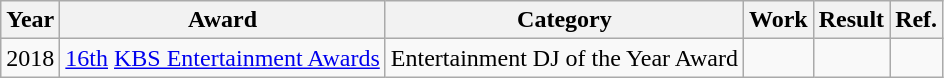<table class="wikitable">
<tr>
<th>Year</th>
<th>Award</th>
<th>Category</th>
<th>Work</th>
<th>Result</th>
<th>Ref.</th>
</tr>
<tr>
<td>2018</td>
<td><a href='#'>16th</a> <a href='#'>KBS Entertainment Awards</a></td>
<td>Entertainment DJ of the Year Award</td>
<td><em></em></td>
<td></td>
<td></td>
</tr>
</table>
